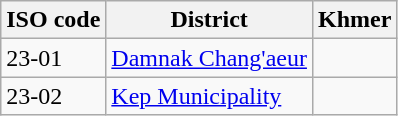<table class="wikitable">
<tr>
<th>ISO code</th>
<th>District</th>
<th>Khmer</th>
</tr>
<tr>
<td>23-01</td>
<td><a href='#'>Damnak Chang'aeur</a></td>
<td></td>
</tr>
<tr>
<td>23-02</td>
<td><a href='#'>Kep Municipality</a></td>
<td></td>
</tr>
</table>
